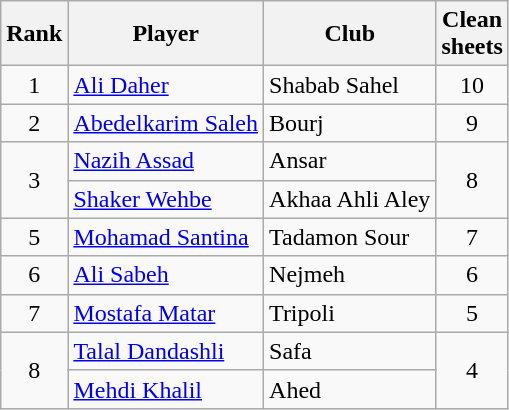<table class="wikitable" style="text-align:center">
<tr>
<th>Rank</th>
<th>Player</th>
<th>Club</th>
<th>Clean<br>sheets</th>
</tr>
<tr>
<td>1</td>
<td align="left"> <a href='#'>Ali Daher</a></td>
<td align="left">Shabab Sahel</td>
<td>10</td>
</tr>
<tr>
<td>2</td>
<td align="left"> <a href='#'>Abedelkarim Saleh</a></td>
<td align="left">Bourj</td>
<td>9</td>
</tr>
<tr>
<td rowspan="2">3</td>
<td align="left"> <a href='#'>Nazih Assad</a></td>
<td align="left">Ansar</td>
<td rowspan="2">8</td>
</tr>
<tr>
<td align="left"> <a href='#'>Shaker Wehbe</a></td>
<td align="left">Akhaa Ahli Aley</td>
</tr>
<tr>
<td>5</td>
<td align="left"> <a href='#'>Mohamad Santina</a></td>
<td align="left">Tadamon Sour</td>
<td>7</td>
</tr>
<tr>
<td>6</td>
<td align="left"> <a href='#'>Ali Sabeh</a></td>
<td align="left">Nejmeh</td>
<td>6</td>
</tr>
<tr>
<td>7</td>
<td align="left"> <a href='#'>Mostafa Matar</a></td>
<td align="left">Tripoli</td>
<td>5</td>
</tr>
<tr>
<td rowspan="2">8</td>
<td align="left"> <a href='#'>Talal Dandashli</a></td>
<td align="left">Safa</td>
<td rowspan="2">4</td>
</tr>
<tr>
<td align="left"> <a href='#'>Mehdi Khalil</a></td>
<td align="left">Ahed</td>
</tr>
</table>
